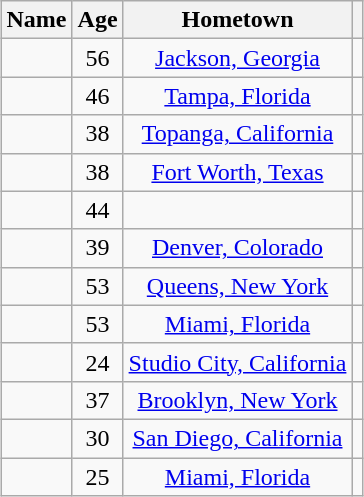<table class="wikitable sortable" style="margin:auto; text-align:center">
<tr>
<th scope="col">Name</th>
<th scope="col">Age</th>
<th>Hometown</th>
<th scope="col"></th>
</tr>
<tr>
<td scope="row"></td>
<td style="text-align:center">56</td>
<td><a href='#'>Jackson, Georgia</a></td>
<td></td>
</tr>
<tr>
<td scope="row"></td>
<td style="text-align:center">46</td>
<td><a href='#'>Tampa, Florida</a></td>
<td></td>
</tr>
<tr>
<td scope="row"></td>
<td style="text-align:center">38</td>
<td><a href='#'>Topanga, California</a></td>
<td></td>
</tr>
<tr>
<td scope="row"></td>
<td style="text-align:center">38</td>
<td><a href='#'>Fort Worth, Texas</a></td>
<td></td>
</tr>
<tr>
<td scope="row"></td>
<td style="text-align:center">44</td>
<td></td>
<td></td>
</tr>
<tr>
<td scope="row"></td>
<td style="text-align:center">39</td>
<td><a href='#'>Denver, Colorado</a></td>
<td></td>
</tr>
<tr>
<td scope="row"></td>
<td style="text-align:center">53</td>
<td><a href='#'>Queens, New York</a></td>
<td></td>
</tr>
<tr>
<td scope="row"></td>
<td style="text-align:center">53</td>
<td><a href='#'>Miami, Florida</a></td>
<td></td>
</tr>
<tr>
<td scope="row"></td>
<td style="text-align:center">24</td>
<td><a href='#'>Studio City, California</a></td>
<td></td>
</tr>
<tr>
<td scope="row"></td>
<td style="text-align:center">37</td>
<td><a href='#'>Brooklyn, New York</a></td>
<td></td>
</tr>
<tr>
<td scope="row"></td>
<td style="text-align:center">30</td>
<td><a href='#'>San Diego, California</a></td>
<td></td>
</tr>
<tr>
<td scope="row"></td>
<td style="text-align:center">25</td>
<td><a href='#'>Miami, Florida</a></td>
<td></td>
</tr>
</table>
